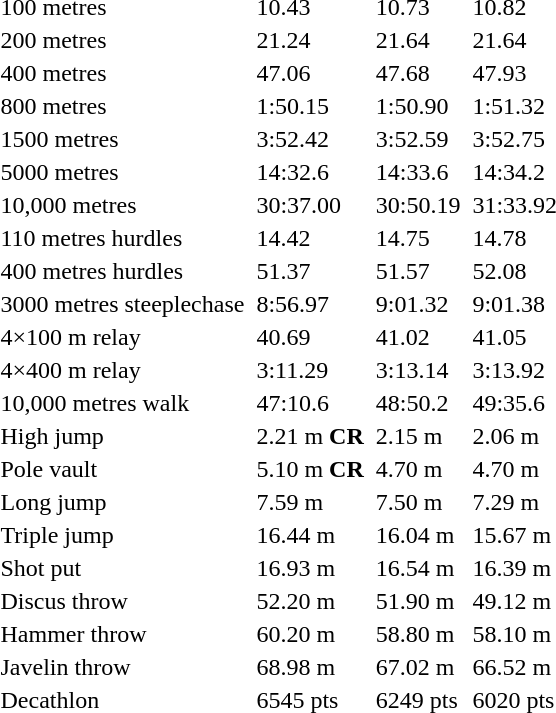<table>
<tr>
<td>100 metres</td>
<td></td>
<td>10.43</td>
<td></td>
<td>10.73</td>
<td></td>
<td>10.82</td>
</tr>
<tr>
<td>200 metres</td>
<td></td>
<td>21.24</td>
<td></td>
<td>21.64</td>
<td></td>
<td>21.64</td>
</tr>
<tr>
<td>400 metres</td>
<td></td>
<td>47.06</td>
<td></td>
<td>47.68</td>
<td></td>
<td>47.93</td>
</tr>
<tr>
<td>800 metres</td>
<td></td>
<td>1:50.15</td>
<td></td>
<td>1:50.90</td>
<td></td>
<td>1:51.32</td>
</tr>
<tr>
<td>1500 metres</td>
<td></td>
<td>3:52.42</td>
<td></td>
<td>3:52.59</td>
<td></td>
<td>3:52.75</td>
</tr>
<tr>
<td>5000 metres</td>
<td></td>
<td>14:32.6</td>
<td></td>
<td>14:33.6</td>
<td></td>
<td>14:34.2</td>
</tr>
<tr>
<td>10,000 metres</td>
<td></td>
<td>30:37.00</td>
<td></td>
<td>30:50.19</td>
<td></td>
<td>31:33.92</td>
</tr>
<tr>
<td>110 metres hurdles</td>
<td></td>
<td>14.42</td>
<td></td>
<td>14.75</td>
<td></td>
<td>14.78</td>
</tr>
<tr>
<td>400 metres hurdles</td>
<td></td>
<td>51.37</td>
<td></td>
<td>51.57</td>
<td></td>
<td>52.08</td>
</tr>
<tr>
<td>3000 metres steeplechase</td>
<td></td>
<td>8:56.97</td>
<td></td>
<td>9:01.32</td>
<td></td>
<td>9:01.38</td>
</tr>
<tr>
<td>4×100 m relay</td>
<td></td>
<td>40.69</td>
<td></td>
<td>41.02</td>
<td></td>
<td>41.05</td>
</tr>
<tr>
<td>4×400 m relay</td>
<td></td>
<td>3:11.29</td>
<td></td>
<td>3:13.14</td>
<td></td>
<td>3:13.92</td>
</tr>
<tr>
<td>10,000 metres walk</td>
<td></td>
<td>47:10.6</td>
<td></td>
<td>48:50.2</td>
<td></td>
<td>49:35.6</td>
</tr>
<tr>
<td>High jump</td>
<td></td>
<td>2.21 m <strong>CR</strong></td>
<td></td>
<td>2.15 m</td>
<td></td>
<td>2.06 m</td>
</tr>
<tr>
<td>Pole vault</td>
<td></td>
<td>5.10 m <strong>CR</strong></td>
<td></td>
<td>4.70 m</td>
<td></td>
<td>4.70 m</td>
</tr>
<tr>
<td>Long jump</td>
<td></td>
<td>7.59 m</td>
<td></td>
<td>7.50 m</td>
<td></td>
<td>7.29 m</td>
</tr>
<tr>
<td>Triple jump</td>
<td></td>
<td>16.44 m</td>
<td></td>
<td>16.04 m</td>
<td></td>
<td>15.67 m</td>
</tr>
<tr>
<td>Shot put</td>
<td></td>
<td>16.93 m</td>
<td></td>
<td>16.54 m</td>
<td></td>
<td>16.39 m</td>
</tr>
<tr>
<td>Discus throw</td>
<td></td>
<td>52.20 m</td>
<td></td>
<td>51.90 m</td>
<td></td>
<td>49.12 m</td>
</tr>
<tr>
<td>Hammer throw</td>
<td></td>
<td>60.20 m</td>
<td></td>
<td>58.80 m</td>
<td></td>
<td>58.10 m</td>
</tr>
<tr>
<td>Javelin throw</td>
<td></td>
<td>68.98 m</td>
<td></td>
<td>67.02 m</td>
<td></td>
<td>66.52 m</td>
</tr>
<tr>
<td>Decathlon</td>
<td></td>
<td>6545 pts</td>
<td></td>
<td>6249 pts</td>
<td></td>
<td>6020 pts</td>
</tr>
</table>
